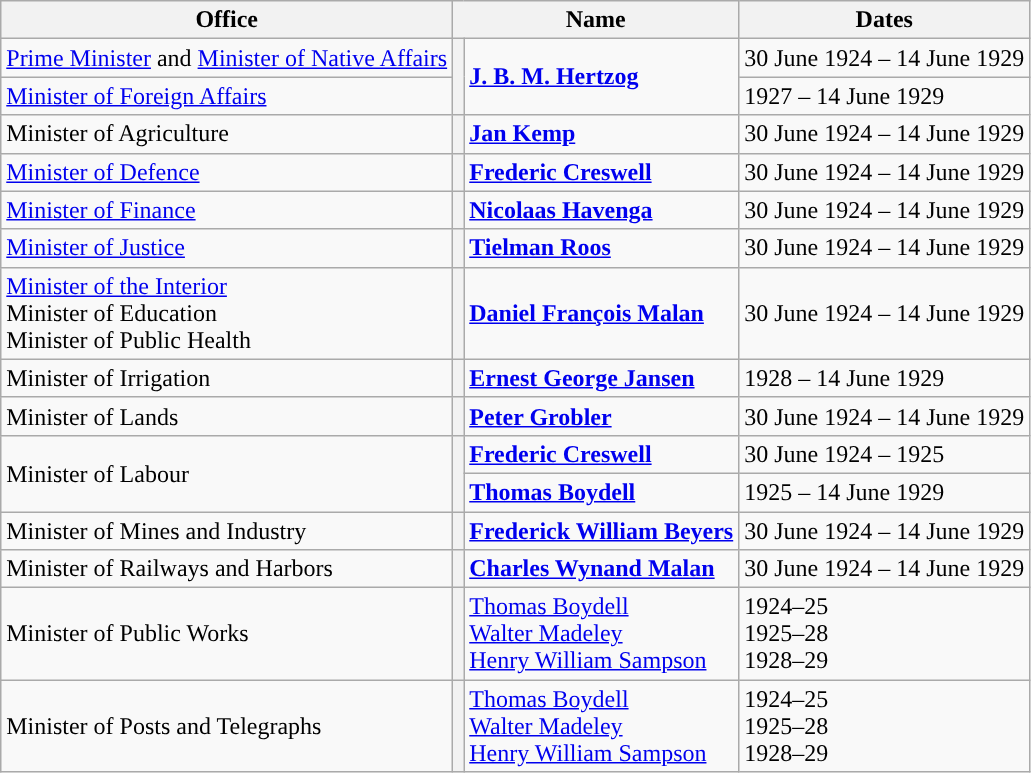<table class="wikitable">
<tr>
<th>Office</th>
<th colspan="2">Name</th>
<th>Dates</th>
</tr>
<tr>
<td><a href='#'>Prime Minister</a> and <a href='#'>Minister of Native Affairs</a></td>
<th rowspan=2 style="background-color: "></th>
<td rowspan=2><strong><a href='#'>J. B. M. Hertzog</a></strong></td>
<td>30 June 1924 – 14 June 1929</td>
</tr>
<tr>
<td><a href='#'>Minister of Foreign Affairs</a></td>
<td>1927 – 14 June 1929</td>
</tr>
<tr>
<td>Minister of Agriculture</td>
<th style="background-color: "></th>
<td><strong><a href='#'>Jan Kemp</a></strong></td>
<td>30 June 1924 – 14 June 1929</td>
</tr>
<tr>
<td><a href='#'>Minister of Defence</a></td>
<th style="background-color: "></th>
<td><strong><a href='#'>Frederic Creswell</a></strong></td>
<td>30 June 1924 – 14 June 1929</td>
</tr>
<tr>
<td><a href='#'>Minister of Finance</a></td>
<th style="background-color: "></th>
<td><strong><a href='#'>Nicolaas Havenga</a></strong></td>
<td>30 June 1924 – 14 June 1929</td>
</tr>
<tr>
<td><a href='#'>Minister of Justice</a></td>
<th style="background-color: "></th>
<td><strong><a href='#'>Tielman Roos</a></strong></td>
<td>30 June 1924 – 14 June 1929</td>
</tr>
<tr>
<td><a href='#'>Minister of the Interior</a><br>Minister of Education<br>Minister of Public Health</td>
<th style="background-color: "></th>
<td><strong><a href='#'>Daniel François Malan</a></strong></td>
<td>30 June 1924 – 14 June 1929</td>
</tr>
<tr>
<td>Minister of Irrigation</td>
<th style="background-color: "></th>
<td><strong><a href='#'>Ernest George Jansen</a></strong></td>
<td>1928 – 14 June 1929</td>
</tr>
<tr>
<td>Minister of Lands</td>
<th style="background-color: "></th>
<td><strong><a href='#'>Peter Grobler</a></strong></td>
<td>30 June 1924 – 14 June 1929</td>
</tr>
<tr>
<td rowspan=2>Minister of Labour</td>
<th rowspan=2 style="background-color: "></th>
<td><strong><a href='#'>Frederic Creswell</a></strong></td>
<td>30 June 1924 – 1925</td>
</tr>
<tr>
<td><strong><a href='#'>Thomas Boydell</a></strong></td>
<td>1925 – 14 June 1929</td>
</tr>
<tr>
<td>Minister of Mines and Industry</td>
<th style="background-color: "></th>
<td><strong><a href='#'>Frederick William Beyers</a></strong></td>
<td>30 June 1924 – 14 June 1929</td>
</tr>
<tr>
<td>Minister of Railways and Harbors</td>
<th style="background-color: "></th>
<td><strong><a href='#'>Charles Wynand Malan</a></strong></td>
<td>30 June 1924 – 14 June 1929</td>
</tr>
<tr>
<td>Minister of Public Works</td>
<th style="background-color: "></th>
<td><a href='#'>Thomas Boydell</a><br><a href='#'>Walter Madeley</a><br><a href='#'>Henry William Sampson</a></td>
<td>1924–25<br>1925–28<br>1928–29</td>
</tr>
<tr>
<td>Minister of Posts and Telegraphs</td>
<th style="background-color: "></th>
<td><a href='#'>Thomas Boydell</a><br><a href='#'>Walter Madeley</a> <br><a href='#'>Henry William Sampson</a></td>
<td>1924–25<br>1925–28<br>1928–29</td>
</tr>
</table>
